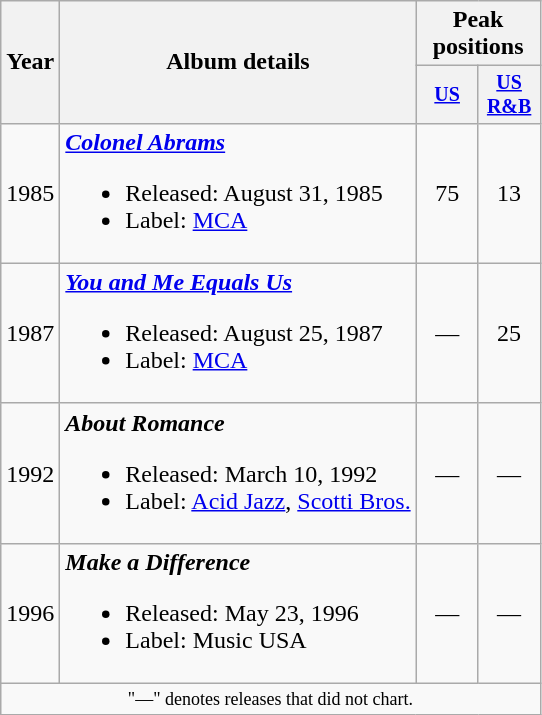<table class="wikitable" style="text-align:center;">
<tr>
<th rowspan="2">Year</th>
<th rowspan="2">Album details</th>
<th colspan="2">Peak positions</th>
</tr>
<tr style="font-size:smaller;">
<th width="35"><a href='#'>US</a><br></th>
<th width="35"><a href='#'>US<br>R&B</a><br></th>
</tr>
<tr>
<td>1985</td>
<td align="left"><strong><em><a href='#'>Colonel Abrams</a></em></strong><br><ul><li>Released: August 31, 1985</li><li>Label: <a href='#'>MCA</a></li></ul></td>
<td>75</td>
<td>13</td>
</tr>
<tr>
<td>1987</td>
<td align="left"><strong><em><a href='#'>You and Me Equals Us</a></em></strong><br><ul><li>Released: August 25, 1987</li><li>Label: <a href='#'>MCA</a></li></ul></td>
<td>—</td>
<td>25</td>
</tr>
<tr>
<td>1992</td>
<td align="left"><strong><em>About Romance</em></strong><br><ul><li>Released: March 10, 1992</li><li>Label: <a href='#'>Acid Jazz</a>, <a href='#'>Scotti Bros.</a></li></ul></td>
<td>—</td>
<td>—</td>
</tr>
<tr>
<td>1996</td>
<td align="left"><strong><em>Make a Difference</em></strong><br><ul><li>Released: May 23, 1996</li><li>Label: Music USA</li></ul></td>
<td>—</td>
<td>—</td>
</tr>
<tr>
<td colspan="4" style="text-align:center; font-size:9pt;">"—" denotes releases that did not chart.</td>
</tr>
</table>
